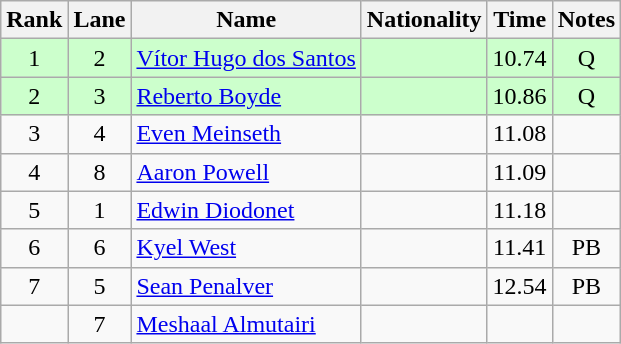<table class="wikitable sortable" style="text-align:center">
<tr>
<th>Rank</th>
<th>Lane</th>
<th>Name</th>
<th>Nationality</th>
<th>Time</th>
<th>Notes</th>
</tr>
<tr bgcolor=ccffcc>
<td>1</td>
<td>2</td>
<td align=left><a href='#'>Vítor Hugo dos Santos</a></td>
<td align=left></td>
<td>10.74</td>
<td>Q</td>
</tr>
<tr bgcolor=ccffcc>
<td>2</td>
<td>3</td>
<td align=left><a href='#'>Reberto Boyde</a></td>
<td align=left></td>
<td>10.86</td>
<td>Q</td>
</tr>
<tr>
<td>3</td>
<td>4</td>
<td align=left><a href='#'>Even Meinseth</a></td>
<td align=left></td>
<td>11.08</td>
<td></td>
</tr>
<tr>
<td>4</td>
<td>8</td>
<td align=left><a href='#'>Aaron Powell</a></td>
<td align=left></td>
<td>11.09</td>
<td></td>
</tr>
<tr>
<td>5</td>
<td>1</td>
<td align=left><a href='#'>Edwin Diodonet</a></td>
<td align=left></td>
<td>11.18</td>
<td></td>
</tr>
<tr>
<td>6</td>
<td>6</td>
<td align=left><a href='#'>Kyel West</a></td>
<td align=left></td>
<td>11.41</td>
<td>PB</td>
</tr>
<tr>
<td>7</td>
<td>5</td>
<td align=left><a href='#'>Sean Penalver</a></td>
<td align=left></td>
<td>12.54</td>
<td>PB</td>
</tr>
<tr>
<td></td>
<td>7</td>
<td align=left><a href='#'>Meshaal Almutairi</a></td>
<td align=left></td>
<td></td>
<td></td>
</tr>
</table>
